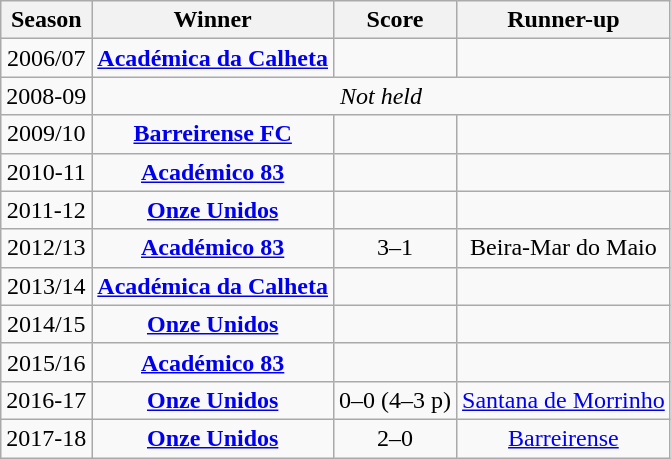<table class="wikitable" style="text-align: center; font-size:100%">
<tr>
<th>Season</th>
<th>Winner</th>
<th>Score</th>
<th>Runner-up</th>
</tr>
<tr>
<td>2006/07</td>
<td><strong><a href='#'>Académica da Calheta</a></strong></td>
<td></td>
<td></td>
</tr>
<tr>
<td>2008-09</td>
<td colspan=3><em>Not held</em></td>
</tr>
<tr>
<td>2009/10</td>
<td><strong><a href='#'>Barreirense FC</a></strong></td>
<td></td>
<td></td>
</tr>
<tr>
<td>2010-11</td>
<td><strong><a href='#'>Académico 83</a></strong></td>
<td></td>
<td></td>
</tr>
<tr>
<td>2011-12</td>
<td><strong><a href='#'>Onze Unidos</a></strong></td>
<td></td>
<td></td>
</tr>
<tr>
<td>2012/13</td>
<td><strong><a href='#'>Académico 83</a></strong></td>
<td>3–1</td>
<td>Beira-Mar do Maio</td>
</tr>
<tr>
<td>2013/14</td>
<td><strong><a href='#'>Académica da Calheta</a></strong></td>
<td></td>
<td></td>
</tr>
<tr>
<td>2014/15</td>
<td><strong><a href='#'>Onze Unidos</a></strong></td>
<td></td>
<td></td>
</tr>
<tr>
<td>2015/16</td>
<td><strong><a href='#'>Académico 83</a></strong></td>
<td></td>
<td></td>
</tr>
<tr>
<td>2016-17</td>
<td><strong><a href='#'>Onze Unidos</a></strong></td>
<td>0–0 (4–3 p)</td>
<td><a href='#'>Santana de Morrinho</a></td>
</tr>
<tr>
<td>2017-18</td>
<td><strong><a href='#'>Onze Unidos</a></strong></td>
<td>2–0</td>
<td><a href='#'>Barreirense</a></td>
</tr>
</table>
